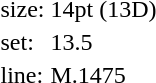<table style="margin-left:40px;">
<tr>
<td>size:</td>
<td>14pt (13D)</td>
</tr>
<tr>
<td>set:</td>
<td>13.5</td>
</tr>
<tr>
<td>line:</td>
<td>M.1475</td>
</tr>
</table>
